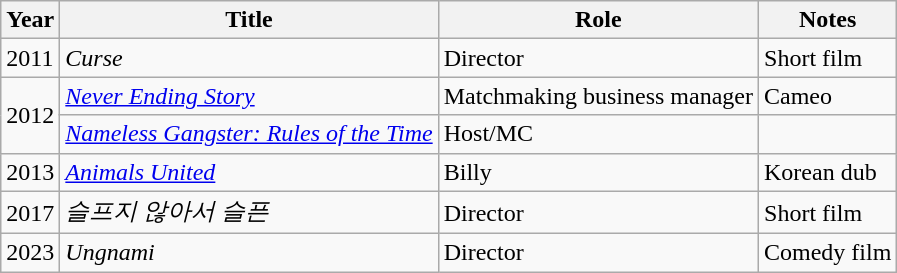<table class="wikitable">
<tr>
<th>Year</th>
<th>Title</th>
<th>Role</th>
<th>Notes</th>
</tr>
<tr>
<td>2011</td>
<td><em>Curse</em></td>
<td>Director</td>
<td>Short film</td>
</tr>
<tr>
<td rowspan="2">2012</td>
<td><em><a href='#'>Never Ending Story</a></em></td>
<td>Matchmaking business manager</td>
<td>Cameo</td>
</tr>
<tr>
<td><em><a href='#'>Nameless Gangster: Rules of the Time</a></em></td>
<td>Host/MC</td>
<td></td>
</tr>
<tr>
<td>2013</td>
<td><em><a href='#'>Animals United</a></em></td>
<td>Billy</td>
<td>Korean dub</td>
</tr>
<tr>
<td>2017</td>
<td><em>슬프지 않아서 슬픈</em></td>
<td>Director</td>
<td>Short film</td>
</tr>
<tr>
<td>2023</td>
<td><em>Ungnami</em></td>
<td>Director </td>
<td>Comedy film</td>
</tr>
</table>
